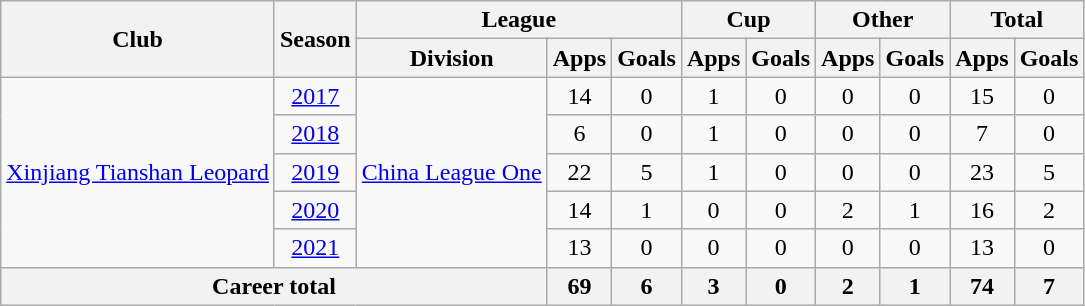<table class="wikitable" style="text-align: center">
<tr>
<th rowspan="2">Club</th>
<th rowspan="2">Season</th>
<th colspan="3">League</th>
<th colspan="2">Cup</th>
<th colspan="2">Other</th>
<th colspan="2">Total</th>
</tr>
<tr>
<th>Division</th>
<th>Apps</th>
<th>Goals</th>
<th>Apps</th>
<th>Goals</th>
<th>Apps</th>
<th>Goals</th>
<th>Apps</th>
<th>Goals</th>
</tr>
<tr>
<td rowspan="5"><a href='#'>Xinjiang Tianshan Leopard</a></td>
<td><a href='#'>2017</a></td>
<td rowspan="5"><a href='#'>China League One</a></td>
<td>14</td>
<td>0</td>
<td>1</td>
<td>0</td>
<td>0</td>
<td>0</td>
<td>15</td>
<td>0</td>
</tr>
<tr>
<td><a href='#'>2018</a></td>
<td>6</td>
<td>0</td>
<td>1</td>
<td>0</td>
<td>0</td>
<td>0</td>
<td>7</td>
<td>0</td>
</tr>
<tr>
<td><a href='#'>2019</a></td>
<td>22</td>
<td>5</td>
<td>1</td>
<td>0</td>
<td>0</td>
<td>0</td>
<td>23</td>
<td>5</td>
</tr>
<tr>
<td><a href='#'>2020</a></td>
<td>14</td>
<td>1</td>
<td>0</td>
<td>0</td>
<td>2</td>
<td>1</td>
<td>16</td>
<td>2</td>
</tr>
<tr>
<td><a href='#'>2021</a></td>
<td>13</td>
<td>0</td>
<td>0</td>
<td>0</td>
<td>0</td>
<td>0</td>
<td>13</td>
<td>0</td>
</tr>
<tr>
<th colspan=3>Career total</th>
<th>69</th>
<th>6</th>
<th>3</th>
<th>0</th>
<th>2</th>
<th>1</th>
<th>74</th>
<th>7</th>
</tr>
</table>
